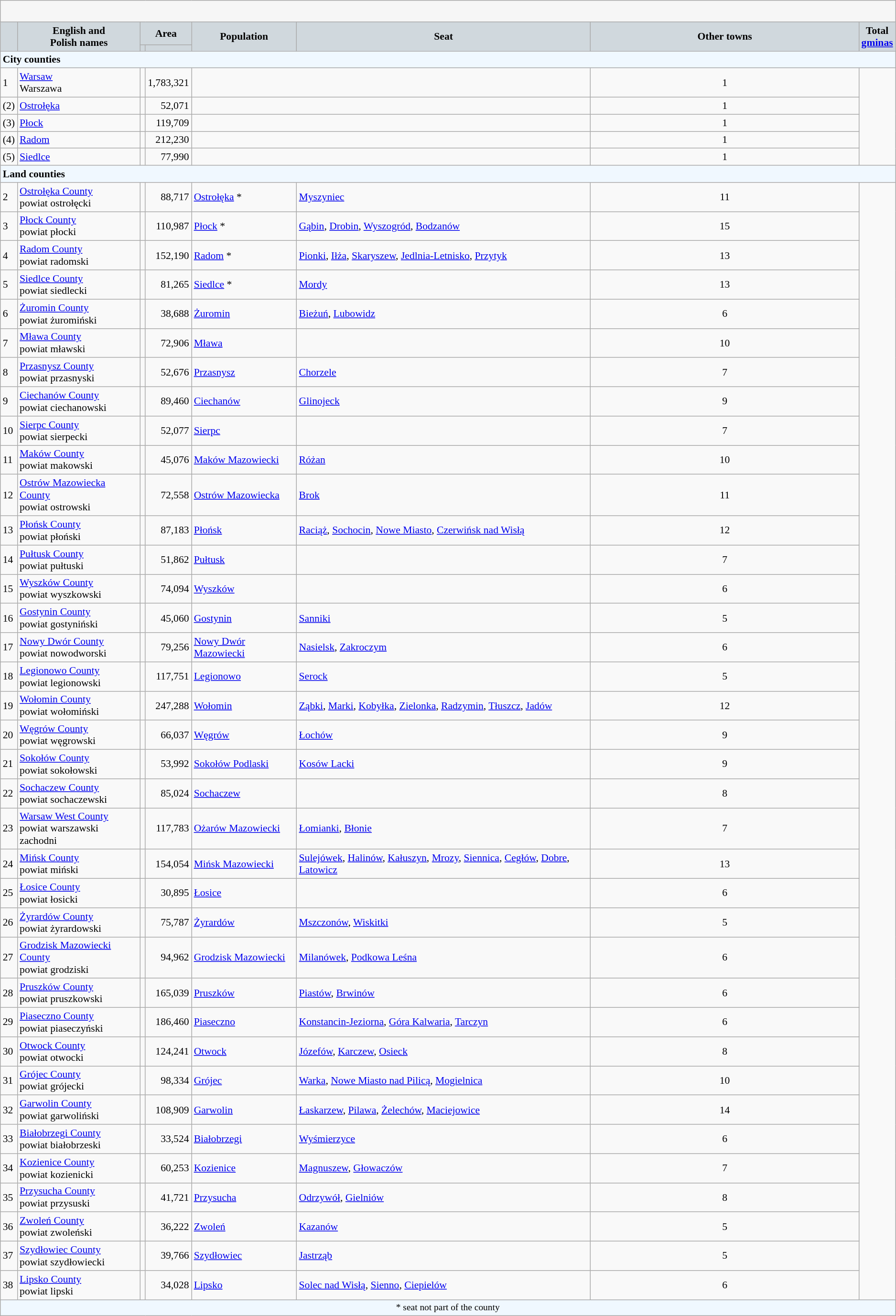<table class="wikitable sortable mw-collapsible" style="font-size:90%">
<tr style="background:#f6f6f6;">
<td colspan="8" style="text-align:center; text-align:center; padding:1em;"></td>
</tr>
<tr style="background:#d0d8dd; text-align:center;">
<td rowspan="2"></td>
<td rowspan="2"><strong>English and<br>Polish names</strong></td>
<td colspan="2"><strong>Area</strong></td>
<td rowspan="2"><strong>Population<br></strong></td>
<td rowspan="2"><strong>Seat</strong></td>
<td rowspan="2" style="width:30%; "><strong>Other towns</strong></td>
<td rowspan="2"><strong>Total<br><a href='#'>gminas</a></strong></td>
</tr>
<tr style="background:#d0d8dd; text-align:center;">
<td></td>
<td></td>
</tr>
<tr style="background:#f0f8ff;">
<td colspan="8"><strong>City counties</strong></td>
</tr>
<tr>
<td>1</td>
<td><a href='#'>Warsaw</a><br>Warszawa</td>
<td></td>
<td style="text-align:right;">1,783,321</td>
<td colspan="2"></td>
<td style="text-align:center;">1</td>
</tr>
<tr>
<td>(2)</td>
<td><a href='#'>Ostrołęka</a></td>
<td></td>
<td style="text-align:right;">52,071</td>
<td colspan="2"></td>
<td style="text-align:center;">1</td>
</tr>
<tr>
<td>(3)</td>
<td><a href='#'>Płock</a></td>
<td></td>
<td style="text-align:right;">119,709</td>
<td colspan="2"></td>
<td style="text-align:center;">1</td>
</tr>
<tr>
<td>(4)</td>
<td><a href='#'>Radom</a></td>
<td></td>
<td style="text-align:right;">212,230</td>
<td colspan="2"></td>
<td style="text-align:center;">1</td>
</tr>
<tr>
<td>(5)</td>
<td><a href='#'>Siedlce</a></td>
<td></td>
<td style="text-align:right;">77,990</td>
<td colspan="2"></td>
<td style="text-align:center;">1</td>
</tr>
<tr style="background:#f0f8ff;">
<td colspan="8"><strong>Land counties</strong></td>
</tr>
<tr>
<td>2</td>
<td><a href='#'>Ostrołęka County</a><br>powiat ostrołęcki</td>
<td></td>
<td style="text-align:right;">88,717</td>
<td><a href='#'>Ostrołęka</a> *</td>
<td><a href='#'>Myszyniec</a></td>
<td style="text-align:center;">11</td>
</tr>
<tr>
<td>3</td>
<td><a href='#'>Płock County</a><br>powiat płocki</td>
<td></td>
<td style="text-align:right;">110,987</td>
<td><a href='#'>Płock</a> *</td>
<td><a href='#'>Gąbin</a>, <a href='#'>Drobin</a>, <a href='#'>Wyszogród</a>, <a href='#'>Bodzanów</a></td>
<td style="text-align:center;">15</td>
</tr>
<tr>
<td>4</td>
<td><a href='#'>Radom County</a><br>powiat radomski</td>
<td></td>
<td style="text-align:right;">152,190</td>
<td><a href='#'>Radom</a> *</td>
<td><a href='#'>Pionki</a>, <a href='#'>Iłża</a>, <a href='#'>Skaryszew</a>, <a href='#'>Jedlnia-Letnisko</a>, <a href='#'>Przytyk</a></td>
<td style="text-align:center;">13</td>
</tr>
<tr>
<td>5</td>
<td><a href='#'>Siedlce County</a><br>powiat siedlecki</td>
<td></td>
<td style="text-align:right;">81,265</td>
<td><a href='#'>Siedlce</a> *</td>
<td><a href='#'>Mordy</a></td>
<td style="text-align:center;">13</td>
</tr>
<tr>
<td>6</td>
<td><a href='#'>Żuromin County</a><br>powiat żuromiński</td>
<td></td>
<td style="text-align:right;">38,688</td>
<td><a href='#'>Żuromin</a></td>
<td><a href='#'>Bieżuń</a>, <a href='#'>Lubowidz</a></td>
<td style="text-align:center;">6</td>
</tr>
<tr>
<td>7</td>
<td><a href='#'>Mława County</a><br>powiat mławski</td>
<td></td>
<td style="text-align:right;">72,906</td>
<td><a href='#'>Mława</a></td>
<td></td>
<td style="text-align:center;">10</td>
</tr>
<tr>
<td>8</td>
<td><a href='#'>Przasnysz County</a><br>powiat przasnyski</td>
<td></td>
<td style="text-align:right;">52,676</td>
<td><a href='#'>Przasnysz</a></td>
<td><a href='#'>Chorzele</a></td>
<td style="text-align:center;">7</td>
</tr>
<tr>
<td>9</td>
<td><a href='#'>Ciechanów County</a><br>powiat ciechanowski</td>
<td></td>
<td style="text-align:right;">89,460</td>
<td><a href='#'>Ciechanów</a></td>
<td><a href='#'>Glinojeck</a></td>
<td style="text-align:center;">9</td>
</tr>
<tr>
<td>10</td>
<td><a href='#'>Sierpc County</a><br>powiat sierpecki</td>
<td></td>
<td style="text-align:right;">52,077</td>
<td><a href='#'>Sierpc</a></td>
<td></td>
<td style="text-align:center;">7</td>
</tr>
<tr>
<td>11</td>
<td><a href='#'>Maków County</a><br>powiat makowski</td>
<td></td>
<td style="text-align:right;">45,076</td>
<td><a href='#'>Maków Mazowiecki</a></td>
<td><a href='#'>Różan</a></td>
<td style="text-align:center;">10</td>
</tr>
<tr>
<td>12</td>
<td><a href='#'>Ostrów Mazowiecka County</a><br>powiat ostrowski</td>
<td></td>
<td style="text-align:right;">72,558</td>
<td><a href='#'>Ostrów Mazowiecka</a></td>
<td><a href='#'>Brok</a></td>
<td style="text-align:center;">11</td>
</tr>
<tr>
<td>13</td>
<td><a href='#'>Płońsk County</a><br>powiat płoński</td>
<td></td>
<td style="text-align:right;">87,183</td>
<td><a href='#'>Płońsk</a></td>
<td><a href='#'>Raciąż</a>, <a href='#'>Sochocin</a>, <a href='#'>Nowe Miasto</a>, <a href='#'>Czerwińsk nad Wisłą</a></td>
<td style="text-align:center;">12</td>
</tr>
<tr>
<td>14</td>
<td><a href='#'>Pułtusk County</a><br>powiat pułtuski</td>
<td></td>
<td style="text-align:right;">51,862</td>
<td><a href='#'>Pułtusk</a></td>
<td></td>
<td style="text-align:center;">7</td>
</tr>
<tr>
<td>15</td>
<td><a href='#'>Wyszków County</a><br>powiat wyszkowski</td>
<td></td>
<td style="text-align:right;">74,094</td>
<td><a href='#'>Wyszków</a></td>
<td></td>
<td style="text-align:center;">6</td>
</tr>
<tr>
<td>16</td>
<td><a href='#'>Gostynin County</a><br>powiat gostyniński</td>
<td></td>
<td style="text-align:right;">45,060</td>
<td><a href='#'>Gostynin</a></td>
<td><a href='#'>Sanniki</a></td>
<td style="text-align:center;">5</td>
</tr>
<tr>
<td>17</td>
<td><a href='#'>Nowy Dwór County</a><br>powiat nowodworski</td>
<td></td>
<td style="text-align:right;">79,256</td>
<td><a href='#'>Nowy Dwór Mazowiecki</a></td>
<td><a href='#'>Nasielsk</a>, <a href='#'>Zakroczym</a></td>
<td style="text-align:center;">6</td>
</tr>
<tr>
<td>18</td>
<td><a href='#'>Legionowo County</a><br>powiat legionowski</td>
<td></td>
<td style="text-align:right;">117,751</td>
<td><a href='#'>Legionowo</a></td>
<td><a href='#'>Serock</a></td>
<td style="text-align:center;">5</td>
</tr>
<tr>
<td>19</td>
<td><a href='#'>Wołomin County</a><br>powiat wołomiński</td>
<td></td>
<td style="text-align:right;">247,288</td>
<td><a href='#'>Wołomin</a></td>
<td><a href='#'>Ząbki</a>, <a href='#'>Marki</a>, <a href='#'>Kobyłka</a>, <a href='#'>Zielonka</a>, <a href='#'>Radzymin</a>, <a href='#'>Tłuszcz</a>, <a href='#'>Jadów</a></td>
<td style="text-align:center;">12</td>
</tr>
<tr>
<td>20</td>
<td><a href='#'>Węgrów County</a><br>powiat węgrowski</td>
<td></td>
<td style="text-align:right;">66,037</td>
<td><a href='#'>Węgrów</a></td>
<td><a href='#'>Łochów</a></td>
<td style="text-align:center;">9</td>
</tr>
<tr>
<td>21</td>
<td><a href='#'>Sokołów County</a><br>powiat sokołowski</td>
<td></td>
<td style="text-align:right;">53,992</td>
<td><a href='#'>Sokołów Podlaski</a></td>
<td><a href='#'>Kosów Lacki</a></td>
<td style="text-align:center;">9</td>
</tr>
<tr>
<td>22</td>
<td><a href='#'>Sochaczew County</a><br>powiat sochaczewski</td>
<td></td>
<td style="text-align:right;">85,024</td>
<td><a href='#'>Sochaczew</a></td>
<td></td>
<td style="text-align:center;">8</td>
</tr>
<tr>
<td>23</td>
<td><a href='#'>Warsaw West County</a><br>powiat warszawski zachodni</td>
<td></td>
<td style="text-align:right;">117,783</td>
<td><a href='#'>Ożarów Mazowiecki</a></td>
<td><a href='#'>Łomianki</a>, <a href='#'>Błonie</a></td>
<td style="text-align:center;">7</td>
</tr>
<tr>
<td>24</td>
<td><a href='#'>Mińsk County</a><br>powiat miński</td>
<td></td>
<td style="text-align:right;">154,054</td>
<td><a href='#'>Mińsk Mazowiecki</a></td>
<td><a href='#'>Sulejówek</a>, <a href='#'>Halinów</a>, <a href='#'>Kałuszyn</a>, <a href='#'>Mrozy</a>, <a href='#'>Siennica</a>, <a href='#'>Cegłów</a>, <a href='#'>Dobre</a>, <a href='#'>Latowicz</a></td>
<td style="text-align:center;">13</td>
</tr>
<tr>
<td>25</td>
<td><a href='#'>Łosice County</a><br>powiat łosicki</td>
<td></td>
<td style="text-align:right;">30,895</td>
<td><a href='#'>Łosice</a></td>
<td></td>
<td style="text-align:center;">6</td>
</tr>
<tr>
<td>26</td>
<td><a href='#'>Żyrardów County</a><br>powiat żyrardowski</td>
<td></td>
<td style="text-align:right;">75,787</td>
<td><a href='#'>Żyrardów</a></td>
<td><a href='#'>Mszczonów</a>, <a href='#'>Wiskitki</a></td>
<td style="text-align:center;">5</td>
</tr>
<tr>
<td>27</td>
<td><a href='#'>Grodzisk Mazowiecki County</a><br>powiat grodziski</td>
<td></td>
<td style="text-align:right;">94,962</td>
<td><a href='#'>Grodzisk Mazowiecki</a></td>
<td><a href='#'>Milanówek</a>, <a href='#'>Podkowa Leśna</a></td>
<td style="text-align:center;">6</td>
</tr>
<tr>
<td>28</td>
<td><a href='#'>Pruszków County</a><br>powiat pruszkowski</td>
<td></td>
<td style="text-align:right;">165,039</td>
<td><a href='#'>Pruszków</a></td>
<td><a href='#'>Piastów</a>, <a href='#'>Brwinów</a></td>
<td style="text-align:center;">6</td>
</tr>
<tr>
<td>29</td>
<td><a href='#'>Piaseczno County</a><br>powiat piaseczyński</td>
<td></td>
<td style="text-align:right;">186,460</td>
<td><a href='#'>Piaseczno</a></td>
<td><a href='#'>Konstancin-Jeziorna</a>, <a href='#'>Góra Kalwaria</a>, <a href='#'>Tarczyn</a></td>
<td style="text-align:center;">6</td>
</tr>
<tr>
<td>30</td>
<td><a href='#'>Otwock County</a><br>powiat otwocki</td>
<td></td>
<td style="text-align:right;">124,241</td>
<td><a href='#'>Otwock</a></td>
<td><a href='#'>Józefów</a>, <a href='#'>Karczew</a>, <a href='#'>Osieck</a></td>
<td style="text-align:center;">8</td>
</tr>
<tr>
<td>31</td>
<td><a href='#'>Grójec County</a><br>powiat grójecki</td>
<td></td>
<td style="text-align:right;">98,334</td>
<td><a href='#'>Grójec</a></td>
<td><a href='#'>Warka</a>, <a href='#'>Nowe Miasto nad Pilicą</a>, <a href='#'>Mogielnica</a></td>
<td style="text-align:center;">10</td>
</tr>
<tr>
<td>32</td>
<td><a href='#'>Garwolin County</a><br>powiat garwoliński</td>
<td></td>
<td style="text-align:right;">108,909</td>
<td><a href='#'>Garwolin</a></td>
<td><a href='#'>Łaskarzew</a>, <a href='#'>Pilawa</a>, <a href='#'>Żelechów</a>, <a href='#'>Maciejowice</a></td>
<td style="text-align:center;">14</td>
</tr>
<tr>
<td>33</td>
<td><a href='#'>Białobrzegi County</a><br>powiat białobrzeski</td>
<td></td>
<td style="text-align:right;">33,524</td>
<td><a href='#'>Białobrzegi</a></td>
<td><a href='#'>Wyśmierzyce</a></td>
<td style="text-align:center;">6</td>
</tr>
<tr>
<td>34</td>
<td><a href='#'>Kozienice County</a><br>powiat kozienicki</td>
<td></td>
<td style="text-align:right;">60,253</td>
<td><a href='#'>Kozienice</a></td>
<td><a href='#'>Magnuszew</a>, <a href='#'>Głowaczów</a></td>
<td style="text-align:center;">7</td>
</tr>
<tr>
<td>35</td>
<td><a href='#'>Przysucha County</a><br>powiat przysuski</td>
<td></td>
<td style="text-align:right;">41,721</td>
<td><a href='#'>Przysucha</a></td>
<td><a href='#'>Odrzywół</a>, <a href='#'>Gielniów</a></td>
<td style="text-align:center;">8</td>
</tr>
<tr>
<td>36</td>
<td><a href='#'>Zwoleń County</a><br>powiat zwoleński</td>
<td></td>
<td style="text-align:right;">36,222</td>
<td><a href='#'>Zwoleń</a></td>
<td><a href='#'>Kazanów</a></td>
<td style="text-align:center;">5</td>
</tr>
<tr>
<td>37</td>
<td><a href='#'>Szydłowiec County</a><br>powiat szydłowiecki</td>
<td></td>
<td style="text-align:right;">39,766</td>
<td><a href='#'>Szydłowiec</a></td>
<td><a href='#'>Jastrząb</a></td>
<td style="text-align:center;">5</td>
</tr>
<tr>
<td>38</td>
<td><a href='#'>Lipsko County</a><br>powiat lipski</td>
<td></td>
<td style="text-align:right;">34,028</td>
<td><a href='#'>Lipsko</a></td>
<td><a href='#'>Solec nad Wisłą</a>, <a href='#'>Sienno</a>, <a href='#'>Ciepielów</a></td>
<td style="text-align:center;">6</td>
</tr>
<tr style="background:#f0f8ff;">
<td colspan="8" style="text-align:center;font-size:90%">* seat not part of the county</td>
</tr>
</table>
